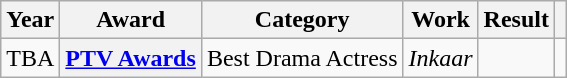<table class="wikitable plainrowheaders">
<tr>
<th>Year</th>
<th>Award</th>
<th>Category</th>
<th>Work</th>
<th scope="col" class="unsortable">Result</th>
<th scope="col" class="unsortable"></th>
</tr>
<tr>
<td>TBA</td>
<th scope="row"><a href='#'>PTV Awards</a></th>
<td>Best Drama Actress</td>
<td><em>Inkaar</em></td>
<td></td>
<td></td>
</tr>
</table>
